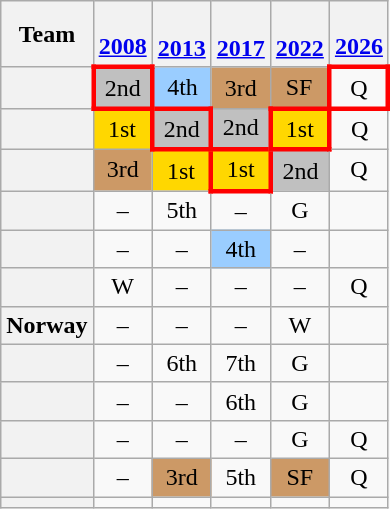<table class="wikitable sortable" style="text-align:center;">
<tr>
<th>Team</th>
<th><br><a href='#'>2008</a></th>
<th><br><a href='#'>2013</a></th>
<th><br><a href='#'>2017</a></th>
<th><br><a href='#'>2022</a></th>
<th><br><a href='#'>2026</a></th>
</tr>
<tr>
<th scope="row" style="text-align:left"></th>
<td bgcolor=silver style="border: 3px solid red">2nd</td>
<td bgcolor=#9acdff>4th</td>
<td bgcolor=#cc9966>3rd</td>
<td bgcolor=#cc9966 data-sort-value=3>SF</td>
<td style="border: 3px solid red">Q</td>
</tr>
<tr>
<th scope="row" style="text-align:left"></th>
<td bgcolor=gold>1st</td>
<td bgcolor=silver style="border: 3px solid red">2nd</td>
<td bgcolor=silver>2nd</td>
<td bgcolor=gold style="border: 3px solid red">1st</td>
<td>Q</td>
</tr>
<tr>
<th scope="row" style="text-align:left"></th>
<td bgcolor=#cc9966>3rd</td>
<td bgcolor=gold>1st</td>
<td bgcolor=gold style="border: 3px solid red">1st</td>
<td bgcolor=silver>2nd</td>
<td>Q</td>
</tr>
<tr>
<th scope="row" style="text-align:left"></th>
<td>–</td>
<td>5th</td>
<td>–</td>
<td data-sort-value=5>G</td>
<td></td>
</tr>
<tr>
<th scope="row" style="text-align:left"></th>
<td>–</td>
<td>–</td>
<td bgcolor=#9acdff>4th</td>
<td>–</td>
<td></td>
</tr>
<tr>
<th scope="row" style="text-align:left"></th>
<td data-sort-value=10>W</td>
<td>–</td>
<td>–</td>
<td>–</td>
<td>Q</td>
</tr>
<tr>
<th scope="row" style="text-align:left"> Norway</th>
<td>–</td>
<td>–</td>
<td>–</td>
<td data-sort-value=10>W</td>
<td></td>
</tr>
<tr>
<th scope="row" style="text-align:left"></th>
<td>–</td>
<td>6th</td>
<td>7th</td>
<td data-sort-value=5>G</td>
<td></td>
</tr>
<tr>
<th scope="row" style="text-align:left"></th>
<td>–</td>
<td>–</td>
<td>6th</td>
<td data-sort-value=5>G</td>
<td></td>
</tr>
<tr>
<th scope="row" style="text-align:left"></th>
<td>–</td>
<td>–</td>
<td>–</td>
<td data-sort-value=5>G</td>
<td>Q</td>
</tr>
<tr>
<th scope="row" style="text-align:left"></th>
<td>–</td>
<td bgcolor=#cc9966>3rd</td>
<td>5th</td>
<td bgcolor=#cc9966 data-sort-value=3>SF</td>
<td>Q</td>
</tr>
<tr class=sortbottom>
<th scope=row></th>
<td></td>
<td></td>
<td></td>
<td></td>
<td></td>
</tr>
</table>
